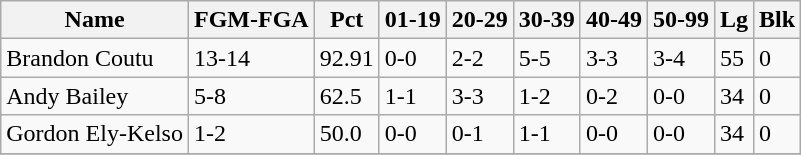<table class="wikitable" style="white-space:nowrap;">
<tr>
<th>Name</th>
<th>FGM-FGA</th>
<th>Pct</th>
<th>01-19</th>
<th>20-29</th>
<th>30-39</th>
<th>40-49</th>
<th>50-99</th>
<th>Lg</th>
<th>Blk</th>
</tr>
<tr>
<td>Brandon Coutu</td>
<td>13-14</td>
<td>92.91</td>
<td>0-0</td>
<td>2-2</td>
<td>5-5</td>
<td>3-3</td>
<td>3-4</td>
<td>55</td>
<td>0</td>
</tr>
<tr>
<td>Andy Bailey</td>
<td>5-8</td>
<td>62.5</td>
<td>1-1</td>
<td>3-3</td>
<td>1-2</td>
<td>0-2</td>
<td>0-0</td>
<td>34</td>
<td>0</td>
</tr>
<tr>
<td>Gordon Ely-Kelso</td>
<td>1-2</td>
<td>50.0</td>
<td>0-0</td>
<td>0-1</td>
<td>1-1</td>
<td>0-0</td>
<td>0-0</td>
<td>34</td>
<td>0</td>
</tr>
<tr>
</tr>
</table>
